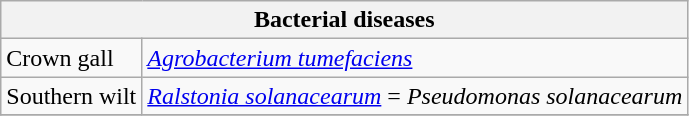<table class="wikitable" style="clear">
<tr>
<th colspan=2><strong>Bacterial diseases</strong><br></th>
</tr>
<tr>
<td>Crown gall</td>
<td><em><a href='#'>Agrobacterium tumefaciens</a></em></td>
</tr>
<tr>
<td>Southern wilt</td>
<td><em><a href='#'>Ralstonia solanacearum</a></em> = <em>Pseudomonas solanacearum</em></td>
</tr>
<tr>
</tr>
</table>
